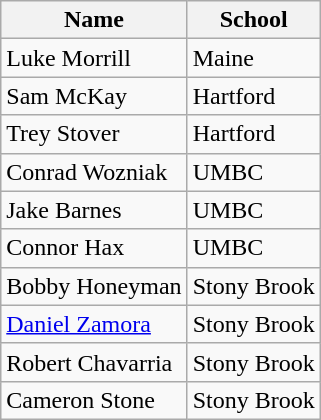<table class=wikitable>
<tr>
<th>Name</th>
<th>School</th>
</tr>
<tr>
<td>Luke Morrill</td>
<td>Maine</td>
</tr>
<tr>
<td>Sam McKay</td>
<td>Hartford</td>
</tr>
<tr>
<td>Trey Stover</td>
<td>Hartford</td>
</tr>
<tr>
<td>Conrad Wozniak</td>
<td>UMBC</td>
</tr>
<tr>
<td>Jake Barnes</td>
<td>UMBC</td>
</tr>
<tr>
<td>Connor Hax</td>
<td>UMBC</td>
</tr>
<tr>
<td>Bobby Honeyman</td>
<td>Stony Brook</td>
</tr>
<tr>
<td><a href='#'>Daniel Zamora</a></td>
<td>Stony Brook</td>
</tr>
<tr>
<td>Robert Chavarria</td>
<td>Stony Brook</td>
</tr>
<tr>
<td>Cameron Stone</td>
<td>Stony Brook</td>
</tr>
</table>
